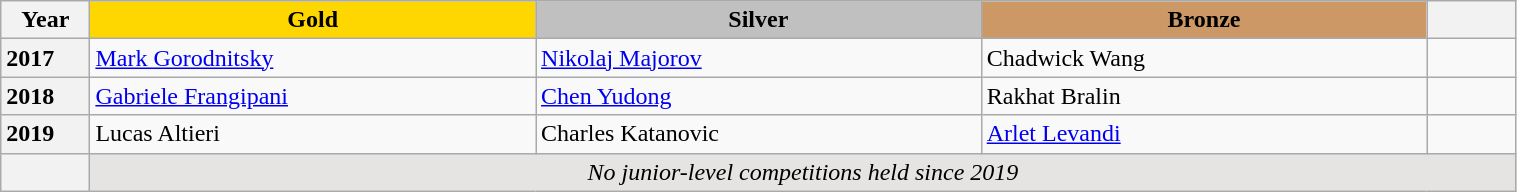<table class="wikitable unsortable" style="text-align:left; width:80%">
<tr>
<th scope="col" style="text-align:center; width:5%">Year</th>
<th scope="col" style="text-align:center; width:25%; background:gold">Gold</th>
<th scope="col" style="text-align:center; width:25%; background:silver">Silver</th>
<th scope="col" style="text-align:center; width:25%; background:#c96">Bronze</th>
<th scope="col" style="text-align:center; width:5%"></th>
</tr>
<tr>
<th scope="row" style="text-align:left">2017</th>
<td> <a href='#'>Mark Gorodnitsky</a></td>
<td> <a href='#'>Nikolaj Majorov</a></td>
<td> Chadwick Wang</td>
<td></td>
</tr>
<tr>
<th scope="row" style="text-align:left">2018</th>
<td> <a href='#'>Gabriele Frangipani</a></td>
<td> <a href='#'>Chen Yudong</a></td>
<td> Rakhat Bralin</td>
<td></td>
</tr>
<tr>
<th scope="row" style="text-align:left">2019</th>
<td> Lucas Altieri</td>
<td> Charles Katanovic</td>
<td> <a href='#'>Arlet Levandi</a></td>
<td></td>
</tr>
<tr>
<th scope="row" style="text-align:left"></th>
<td colspan="4" bgcolor="e5e4e2" align="center"><em>No junior-level competitions held since 2019</em></td>
</tr>
</table>
